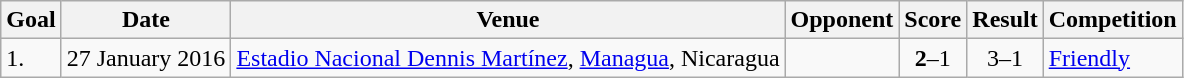<table class="wikitable plainrowheaders sortable">
<tr>
<th>Goal</th>
<th>Date</th>
<th>Venue</th>
<th>Opponent</th>
<th>Score</th>
<th>Result</th>
<th>Competition</th>
</tr>
<tr>
<td>1.</td>
<td>27 January 2016</td>
<td><a href='#'>Estadio Nacional Dennis Martínez</a>, <a href='#'>Managua</a>, Nicaragua</td>
<td></td>
<td align=center><strong>2</strong>–1</td>
<td align=center>3–1</td>
<td><a href='#'>Friendly</a></td>
</tr>
</table>
